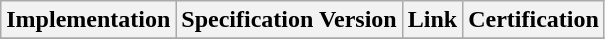<table class="wikitable sortable">
<tr>
<th>Implementation</th>
<th>Specification Version</th>
<th>Link</th>
<th>Certification</th>
</tr>
<tr>
</tr>
</table>
